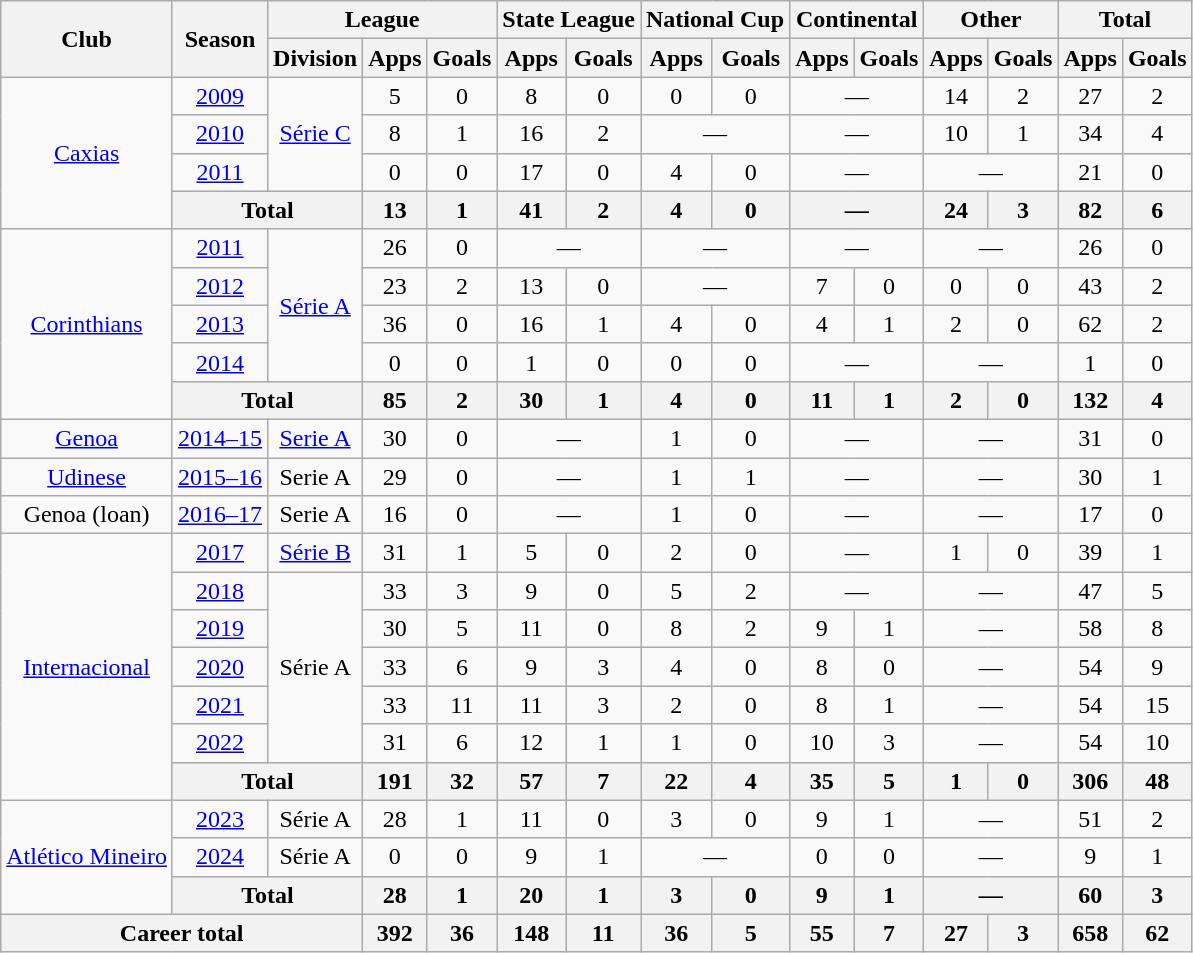<table class="wikitable" style="text-align: center">
<tr>
<th rowspan=2>Club</th>
<th rowspan=2>Season</th>
<th colspan=3>League</th>
<th colspan=2>State League</th>
<th colspan=2>National Cup</th>
<th colspan=2>Continental</th>
<th colspan=2>Other</th>
<th colspan=2>Total</th>
</tr>
<tr>
<th>Division</th>
<th>Apps</th>
<th>Goals</th>
<th>Apps</th>
<th>Goals</th>
<th>Apps</th>
<th>Goals</th>
<th>Apps</th>
<th>Goals</th>
<th>Apps</th>
<th>Goals</th>
<th>Apps</th>
<th>Goals</th>
</tr>
<tr>
<td rowspan=4><a href='#'>Caxias</a></td>
<td><a href='#'>2009</a></td>
<td rowspan=3><a href='#'>Série C</a></td>
<td>5</td>
<td>0</td>
<td>8</td>
<td>0</td>
<td>0</td>
<td>0</td>
<td colspan="2">—</td>
<td>14</td>
<td>2</td>
<td>27</td>
<td>2</td>
</tr>
<tr>
<td><a href='#'>2010</a></td>
<td>8</td>
<td>1</td>
<td>16</td>
<td>2</td>
<td colspan="2">—</td>
<td colspan="2">—</td>
<td>10</td>
<td>1</td>
<td>34</td>
<td>4</td>
</tr>
<tr>
<td><a href='#'>2011</a></td>
<td>0</td>
<td>0</td>
<td>17</td>
<td>0</td>
<td>4</td>
<td>0</td>
<td colspan="2">—</td>
<td colspan="2">—</td>
<td>21</td>
<td>0</td>
</tr>
<tr>
<th colspan=2>Total</th>
<th>13</th>
<th>1</th>
<th>41</th>
<th>2</th>
<th>4</th>
<th>0</th>
<th colspan="2">—</th>
<th>24</th>
<th>3</th>
<th>82</th>
<th>6</th>
</tr>
<tr>
<td rowspan=5><a href='#'>Corinthians</a></td>
<td><a href='#'>2011</a></td>
<td rowspan=4><a href='#'>Série A</a></td>
<td>26</td>
<td>0</td>
<td colspan="2">—</td>
<td colspan="2">—</td>
<td colspan="2">—</td>
<td colspan="2">—</td>
<td>26</td>
<td>0</td>
</tr>
<tr>
<td><a href='#'>2012</a></td>
<td>23</td>
<td>2</td>
<td>13</td>
<td>0</td>
<td colspan="2">—</td>
<td>7</td>
<td>0</td>
<td>0</td>
<td>0</td>
<td>43</td>
<td>2</td>
</tr>
<tr>
<td><a href='#'>2013</a></td>
<td>36</td>
<td>0</td>
<td>16</td>
<td>1</td>
<td>4</td>
<td>0</td>
<td>4</td>
<td>1</td>
<td>2</td>
<td>0</td>
<td>62</td>
<td>2</td>
</tr>
<tr>
<td><a href='#'>2014</a></td>
<td>0</td>
<td>0</td>
<td>1</td>
<td>0</td>
<td>0</td>
<td>0</td>
<td colspan="2">—</td>
<td colspan="2">—</td>
<td>1</td>
<td>0</td>
</tr>
<tr>
<th colspan=2>Total</th>
<th>85</th>
<th>2</th>
<th>30</th>
<th>1</th>
<th>4</th>
<th>0</th>
<th>11</th>
<th>1</th>
<th>2</th>
<th>0</th>
<th>132</th>
<th>4</th>
</tr>
<tr>
<td><a href='#'>Genoa</a></td>
<td><a href='#'>2014–15</a></td>
<td><a href='#'>Serie A</a></td>
<td>30</td>
<td>0</td>
<td colspan="2">—</td>
<td>1</td>
<td>0</td>
<td colspan="2">—</td>
<td colspan="2">—</td>
<td>31</td>
<td>0</td>
</tr>
<tr>
<td><a href='#'>Udinese</a></td>
<td><a href='#'>2015–16</a></td>
<td>Serie A</td>
<td>29</td>
<td>0</td>
<td colspan="2">—</td>
<td>1</td>
<td>1</td>
<td colspan="2">—</td>
<td colspan="2">—</td>
<td>30</td>
<td>1</td>
</tr>
<tr>
<td>Genoa (loan)</td>
<td><a href='#'>2016–17</a></td>
<td>Serie A</td>
<td>16</td>
<td>0</td>
<td colspan="2">—</td>
<td>1</td>
<td>0</td>
<td colspan="2">—</td>
<td colspan="2">—</td>
<td>17</td>
<td>0</td>
</tr>
<tr>
<td rowspan=7><a href='#'>Internacional</a></td>
<td><a href='#'>2017</a></td>
<td><a href='#'>Série B</a></td>
<td>31</td>
<td>1</td>
<td>5</td>
<td>0</td>
<td>2</td>
<td>0</td>
<td colspan="2">—</td>
<td>1</td>
<td>0</td>
<td>39</td>
<td>1</td>
</tr>
<tr>
<td><a href='#'>2018</a></td>
<td rowspan=5>Série A</td>
<td>33</td>
<td>3</td>
<td>9</td>
<td>0</td>
<td>5</td>
<td>2</td>
<td colspan="2">—</td>
<td colspan="2">—</td>
<td>47</td>
<td>5</td>
</tr>
<tr>
<td><a href='#'>2019</a></td>
<td>30</td>
<td>5</td>
<td>11</td>
<td>0</td>
<td>8</td>
<td>2</td>
<td>9</td>
<td>1</td>
<td colspan="2">—</td>
<td>58</td>
<td>8</td>
</tr>
<tr>
<td><a href='#'>2020</a></td>
<td>33</td>
<td>6</td>
<td>9</td>
<td>3</td>
<td>4</td>
<td>0</td>
<td>8</td>
<td>0</td>
<td colspan="2">—</td>
<td>54</td>
<td>9</td>
</tr>
<tr>
<td><a href='#'>2021</a></td>
<td>33</td>
<td>11</td>
<td>11</td>
<td>3</td>
<td>2</td>
<td>0</td>
<td>8</td>
<td>1</td>
<td colspan="2">—</td>
<td>54</td>
<td>15</td>
</tr>
<tr>
<td><a href='#'>2022</a></td>
<td>31</td>
<td>6</td>
<td>12</td>
<td>1</td>
<td>1</td>
<td>0</td>
<td>10</td>
<td>3</td>
<td colspan="2">—</td>
<td>54</td>
<td>10</td>
</tr>
<tr>
<th colspan=2>Total</th>
<th>191</th>
<th>32</th>
<th>57</th>
<th>7</th>
<th>22</th>
<th>4</th>
<th>35</th>
<th>5</th>
<th>1</th>
<th>0</th>
<th>306</th>
<th>48</th>
</tr>
<tr>
<td rowspan=3><a href='#'>Atlético Mineiro</a></td>
<td><a href='#'>2023</a></td>
<td>Série A</td>
<td>28</td>
<td>1</td>
<td>11</td>
<td>0</td>
<td>3</td>
<td>0</td>
<td>9</td>
<td>1</td>
<td colspan="2">—</td>
<td>51</td>
<td>2</td>
</tr>
<tr>
<td><a href='#'>2024</a></td>
<td>Série A</td>
<td>0</td>
<td>0</td>
<td>9</td>
<td>1</td>
<td colspan="2">—</td>
<td>0</td>
<td>0</td>
<td colspan="2">—</td>
<td>9</td>
<td>1</td>
</tr>
<tr>
<th colspan=2>Total</th>
<th>28</th>
<th>1</th>
<th>20</th>
<th>1</th>
<th>3</th>
<th>0</th>
<th>9</th>
<th>1</th>
<th colspan="2">—</th>
<th>60</th>
<th>3</th>
</tr>
<tr>
<th colspan=3>Career total</th>
<th>392</th>
<th>36</th>
<th>148</th>
<th>11</th>
<th>36</th>
<th>5</th>
<th>55</th>
<th>7</th>
<th>27</th>
<th>3</th>
<th>658</th>
<th>62</th>
</tr>
</table>
